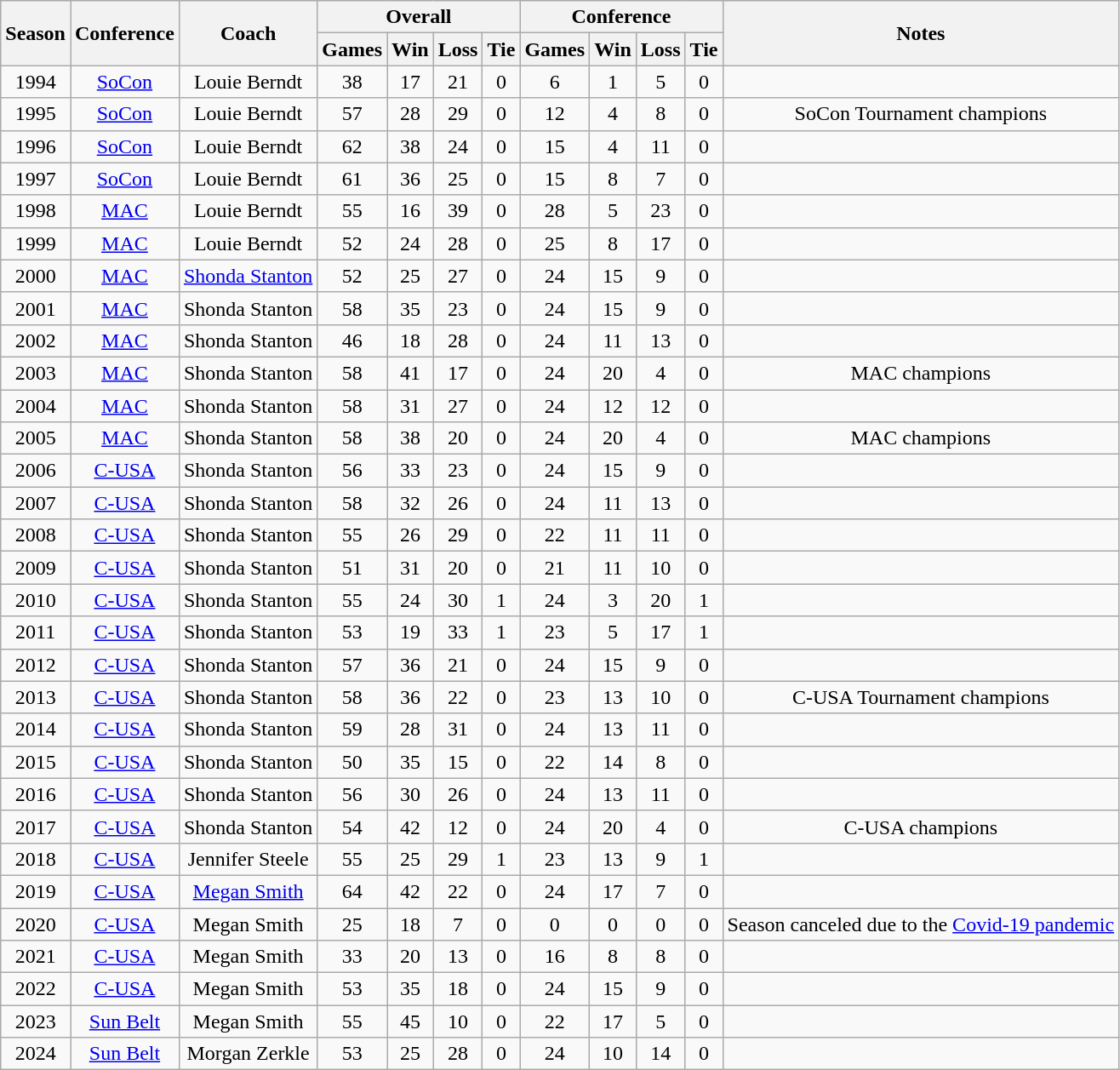<table class="wikitable" style="text-align: center;">
<tr>
<th rowspan=2>Season</th>
<th rowspan=2>Conference</th>
<th rowspan=2>Coach</th>
<th colspan="4">Overall</th>
<th colspan="4">Conference</th>
<th rowspan=2>Notes</th>
</tr>
<tr>
<th>Games</th>
<th>Win</th>
<th>Loss</th>
<th>Tie</th>
<th>Games</th>
<th>Win</th>
<th>Loss</th>
<th>Tie</th>
</tr>
<tr>
<td>1994</td>
<td><a href='#'>SoCon</a></td>
<td>Louie Berndt</td>
<td>38</td>
<td>17</td>
<td>21</td>
<td>0</td>
<td>6</td>
<td>1</td>
<td>5</td>
<td>0</td>
<td></td>
</tr>
<tr>
<td>1995</td>
<td><a href='#'>SoCon</a></td>
<td>Louie Berndt</td>
<td>57</td>
<td>28</td>
<td>29</td>
<td>0</td>
<td>12</td>
<td>4</td>
<td>8</td>
<td>0</td>
<td>SoCon Tournament champions</td>
</tr>
<tr>
<td>1996</td>
<td><a href='#'>SoCon</a></td>
<td>Louie Berndt</td>
<td>62</td>
<td>38</td>
<td>24</td>
<td>0</td>
<td>15</td>
<td>4</td>
<td>11</td>
<td>0</td>
<td></td>
</tr>
<tr>
<td>1997</td>
<td><a href='#'>SoCon</a></td>
<td>Louie Berndt</td>
<td>61</td>
<td>36</td>
<td>25</td>
<td>0</td>
<td>15</td>
<td>8</td>
<td>7</td>
<td>0</td>
<td></td>
</tr>
<tr>
<td>1998</td>
<td><a href='#'>MAC</a></td>
<td>Louie Berndt</td>
<td>55</td>
<td>16</td>
<td>39</td>
<td>0</td>
<td>28</td>
<td>5</td>
<td>23</td>
<td>0</td>
<td></td>
</tr>
<tr>
<td>1999</td>
<td><a href='#'>MAC</a></td>
<td>Louie Berndt</td>
<td>52</td>
<td>24</td>
<td>28</td>
<td>0</td>
<td>25</td>
<td>8</td>
<td>17</td>
<td>0</td>
<td></td>
</tr>
<tr>
<td>2000</td>
<td><a href='#'>MAC</a></td>
<td><a href='#'>Shonda Stanton</a></td>
<td>52</td>
<td>25</td>
<td>27</td>
<td>0</td>
<td>24</td>
<td>15</td>
<td>9</td>
<td>0</td>
<td></td>
</tr>
<tr>
<td>2001</td>
<td><a href='#'>MAC</a></td>
<td>Shonda Stanton</td>
<td>58</td>
<td>35</td>
<td>23</td>
<td>0</td>
<td>24</td>
<td>15</td>
<td>9</td>
<td>0</td>
<td></td>
</tr>
<tr>
<td>2002</td>
<td><a href='#'>MAC</a></td>
<td>Shonda Stanton</td>
<td>46</td>
<td>18</td>
<td>28</td>
<td>0</td>
<td>24</td>
<td>11</td>
<td>13</td>
<td>0</td>
<td></td>
</tr>
<tr>
<td>2003</td>
<td><a href='#'>MAC</a></td>
<td>Shonda Stanton</td>
<td>58</td>
<td>41</td>
<td>17</td>
<td>0</td>
<td>24</td>
<td>20</td>
<td>4</td>
<td>0</td>
<td>MAC champions</td>
</tr>
<tr>
<td>2004</td>
<td><a href='#'>MAC</a></td>
<td>Shonda Stanton</td>
<td>58</td>
<td>31</td>
<td>27</td>
<td>0</td>
<td>24</td>
<td>12</td>
<td>12</td>
<td>0</td>
<td></td>
</tr>
<tr>
<td>2005</td>
<td><a href='#'>MAC</a></td>
<td>Shonda Stanton</td>
<td>58</td>
<td>38</td>
<td>20</td>
<td>0</td>
<td>24</td>
<td>20</td>
<td>4</td>
<td>0</td>
<td>MAC champions</td>
</tr>
<tr>
<td>2006</td>
<td><a href='#'>C-USA</a></td>
<td>Shonda Stanton</td>
<td>56</td>
<td>33</td>
<td>23</td>
<td>0</td>
<td>24</td>
<td>15</td>
<td>9</td>
<td>0</td>
<td></td>
</tr>
<tr>
<td>2007</td>
<td><a href='#'>C-USA</a></td>
<td>Shonda Stanton</td>
<td>58</td>
<td>32</td>
<td>26</td>
<td>0</td>
<td>24</td>
<td>11</td>
<td>13</td>
<td>0</td>
<td></td>
</tr>
<tr>
<td>2008</td>
<td><a href='#'>C-USA</a></td>
<td>Shonda Stanton</td>
<td>55</td>
<td>26</td>
<td>29</td>
<td>0</td>
<td>22</td>
<td>11</td>
<td>11</td>
<td>0</td>
<td></td>
</tr>
<tr>
<td>2009</td>
<td><a href='#'>C-USA</a></td>
<td>Shonda Stanton</td>
<td>51</td>
<td>31</td>
<td>20</td>
<td>0</td>
<td>21</td>
<td>11</td>
<td>10</td>
<td>0</td>
<td></td>
</tr>
<tr>
<td>2010</td>
<td><a href='#'>C-USA</a></td>
<td>Shonda Stanton</td>
<td>55</td>
<td>24</td>
<td>30</td>
<td>1</td>
<td>24</td>
<td>3</td>
<td>20</td>
<td>1</td>
<td></td>
</tr>
<tr>
<td>2011</td>
<td><a href='#'>C-USA</a></td>
<td>Shonda Stanton</td>
<td>53</td>
<td>19</td>
<td>33</td>
<td>1</td>
<td>23</td>
<td>5</td>
<td>17</td>
<td>1</td>
<td></td>
</tr>
<tr>
<td>2012</td>
<td><a href='#'>C-USA</a></td>
<td>Shonda Stanton</td>
<td>57</td>
<td>36</td>
<td>21</td>
<td>0</td>
<td>24</td>
<td>15</td>
<td>9</td>
<td>0</td>
<td></td>
</tr>
<tr>
<td>2013</td>
<td><a href='#'>C-USA</a></td>
<td>Shonda Stanton</td>
<td>58</td>
<td>36</td>
<td>22</td>
<td>0</td>
<td>23</td>
<td>13</td>
<td>10</td>
<td>0</td>
<td>C-USA Tournament champions</td>
</tr>
<tr>
<td>2014</td>
<td><a href='#'>C-USA</a></td>
<td>Shonda Stanton</td>
<td>59</td>
<td>28</td>
<td>31</td>
<td>0</td>
<td>24</td>
<td>13</td>
<td>11</td>
<td>0</td>
<td></td>
</tr>
<tr>
<td>2015</td>
<td><a href='#'>C-USA</a></td>
<td>Shonda Stanton</td>
<td>50</td>
<td>35</td>
<td>15</td>
<td>0</td>
<td>22</td>
<td>14</td>
<td>8</td>
<td>0</td>
<td></td>
</tr>
<tr>
<td>2016</td>
<td><a href='#'>C-USA</a></td>
<td>Shonda Stanton</td>
<td>56</td>
<td>30</td>
<td>26</td>
<td>0</td>
<td>24</td>
<td>13</td>
<td>11</td>
<td>0</td>
<td></td>
</tr>
<tr>
<td>2017</td>
<td><a href='#'>C-USA</a></td>
<td>Shonda Stanton</td>
<td>54</td>
<td>42</td>
<td>12</td>
<td>0</td>
<td>24</td>
<td>20</td>
<td>4</td>
<td>0</td>
<td>C-USA champions</td>
</tr>
<tr>
<td>2018</td>
<td><a href='#'>C-USA</a></td>
<td>Jennifer Steele</td>
<td>55</td>
<td>25</td>
<td>29</td>
<td>1</td>
<td>23</td>
<td>13</td>
<td>9</td>
<td>1</td>
<td></td>
</tr>
<tr>
<td>2019</td>
<td><a href='#'>C-USA</a></td>
<td><a href='#'>Megan Smith</a></td>
<td>64</td>
<td>42</td>
<td>22</td>
<td>0</td>
<td>24</td>
<td>17</td>
<td>7</td>
<td>0</td>
<td></td>
</tr>
<tr>
<td>2020</td>
<td><a href='#'>C-USA</a></td>
<td>Megan Smith</td>
<td>25</td>
<td>18</td>
<td>7</td>
<td>0</td>
<td>0</td>
<td>0</td>
<td>0</td>
<td>0</td>
<td>Season canceled due to the <a href='#'>Covid-19 pandemic</a></td>
</tr>
<tr>
<td>2021</td>
<td><a href='#'>C-USA</a></td>
<td>Megan Smith</td>
<td>33</td>
<td>20</td>
<td>13</td>
<td>0</td>
<td>16</td>
<td>8</td>
<td>8</td>
<td>0</td>
<td></td>
</tr>
<tr>
<td>2022</td>
<td><a href='#'>C-USA</a></td>
<td>Megan Smith</td>
<td>53</td>
<td>35</td>
<td>18</td>
<td>0</td>
<td>24</td>
<td>15</td>
<td>9</td>
<td>0</td>
<td></td>
</tr>
<tr>
<td>2023</td>
<td><a href='#'>Sun Belt</a></td>
<td>Megan Smith</td>
<td>55</td>
<td>45</td>
<td>10</td>
<td>0</td>
<td>22</td>
<td>17</td>
<td>5</td>
<td>0</td>
<td></td>
</tr>
<tr>
<td>2024</td>
<td><a href='#'>Sun Belt</a></td>
<td>Morgan Zerkle</td>
<td>53</td>
<td>25</td>
<td>28</td>
<td>0</td>
<td>24</td>
<td>10</td>
<td>14</td>
<td>0</td>
<td></td>
</tr>
</table>
